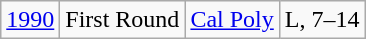<table class="wikitable">
<tr align="center">
<td><a href='#'>1990</a></td>
<td>First Round</td>
<td><a href='#'>Cal Poly</a></td>
<td>L, 7–14</td>
</tr>
</table>
